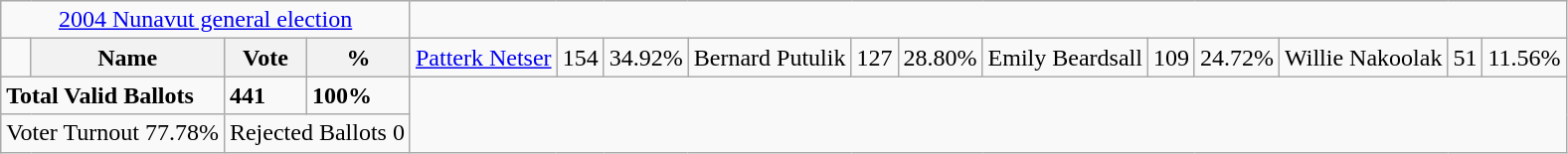<table class="wikitable">
<tr>
<td colspan=4 align=center><a href='#'>2004 Nunavut general election</a></td>
</tr>
<tr>
<td></td>
<th><strong>Name </strong></th>
<th><strong>Vote</strong></th>
<th><strong>%</strong><br></th>
<td><a href='#'>Patterk Netser</a></td>
<td>154</td>
<td>34.92%<br></td>
<td>Bernard Putulik</td>
<td>127</td>
<td>28.80%<br></td>
<td>Emily Beardsall</td>
<td>109</td>
<td>24.72%<br></td>
<td>Willie Nakoolak</td>
<td>51</td>
<td>11.56%</td>
</tr>
<tr>
<td colspan=2><strong>Total Valid Ballots</strong></td>
<td><strong>441</strong></td>
<td><strong>100%</strong></td>
</tr>
<tr>
<td colspan=2 align=center>Voter Turnout 77.78%</td>
<td colspan=2 align=center>Rejected Ballots 0</td>
</tr>
</table>
